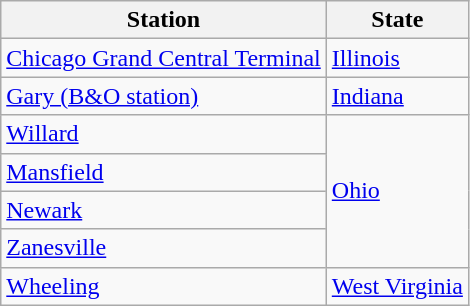<table class="wikitable">
<tr>
<th>Station</th>
<th>State</th>
</tr>
<tr>
<td><a href='#'>Chicago Grand Central Terminal</a></td>
<td><a href='#'>Illinois</a></td>
</tr>
<tr>
<td><a href='#'>Gary (B&O station)</a></td>
<td><a href='#'>Indiana</a></td>
</tr>
<tr>
<td><a href='#'>Willard</a></td>
<td rowspan="4"><a href='#'>Ohio</a></td>
</tr>
<tr>
<td><a href='#'>Mansfield</a></td>
</tr>
<tr>
<td><a href='#'>Newark</a></td>
</tr>
<tr>
<td><a href='#'>Zanesville</a></td>
</tr>
<tr>
<td><a href='#'>Wheeling</a></td>
<td><a href='#'>West Virginia</a></td>
</tr>
</table>
